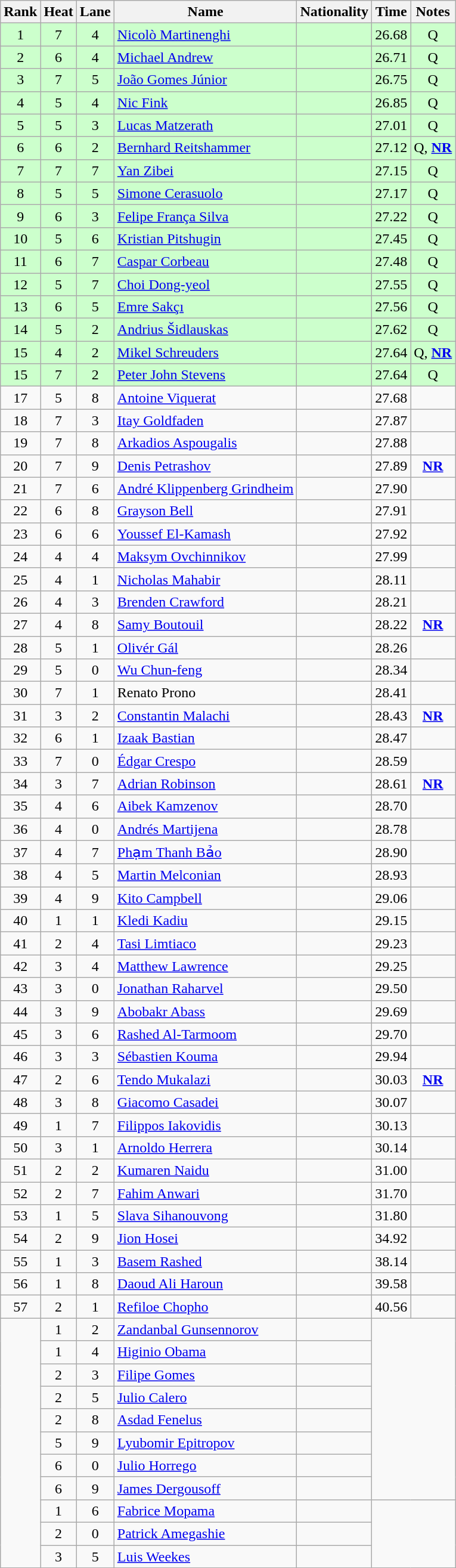<table class="wikitable sortable" style="text-align:center">
<tr>
<th>Rank</th>
<th>Heat</th>
<th>Lane</th>
<th>Name</th>
<th>Nationality</th>
<th>Time</th>
<th>Notes</th>
</tr>
<tr bgcolor=ccffcc>
<td>1</td>
<td>7</td>
<td>4</td>
<td align=left><a href='#'>Nicolò Martinenghi</a></td>
<td align=left></td>
<td>26.68</td>
<td>Q</td>
</tr>
<tr bgcolor=ccffcc>
<td>2</td>
<td>6</td>
<td>4</td>
<td align=left><a href='#'>Michael Andrew</a></td>
<td align=left></td>
<td>26.71</td>
<td>Q</td>
</tr>
<tr bgcolor=ccffcc>
<td>3</td>
<td>7</td>
<td>5</td>
<td align=left><a href='#'>João Gomes Júnior</a></td>
<td align=left></td>
<td>26.75</td>
<td>Q</td>
</tr>
<tr bgcolor=ccffcc>
<td>4</td>
<td>5</td>
<td>4</td>
<td align=left><a href='#'>Nic Fink</a></td>
<td align=left></td>
<td>26.85</td>
<td>Q</td>
</tr>
<tr bgcolor=ccffcc>
<td>5</td>
<td>5</td>
<td>3</td>
<td align=left><a href='#'>Lucas Matzerath</a></td>
<td align=left></td>
<td>27.01</td>
<td>Q</td>
</tr>
<tr bgcolor=ccffcc>
<td>6</td>
<td>6</td>
<td>2</td>
<td align=left><a href='#'>Bernhard Reitshammer</a></td>
<td align=left></td>
<td>27.12</td>
<td>Q, <strong><a href='#'>NR</a></strong></td>
</tr>
<tr bgcolor=ccffcc>
<td>7</td>
<td>7</td>
<td>7</td>
<td align=left><a href='#'>Yan Zibei</a></td>
<td align=left></td>
<td>27.15</td>
<td>Q</td>
</tr>
<tr bgcolor=ccffcc>
<td>8</td>
<td>5</td>
<td>5</td>
<td align=left><a href='#'>Simone Cerasuolo</a></td>
<td align=left></td>
<td>27.17</td>
<td>Q</td>
</tr>
<tr bgcolor=ccffcc>
<td>9</td>
<td>6</td>
<td>3</td>
<td align=left><a href='#'>Felipe França Silva</a></td>
<td align=left></td>
<td>27.22</td>
<td>Q</td>
</tr>
<tr bgcolor=ccffcc>
<td>10</td>
<td>5</td>
<td>6</td>
<td align=left><a href='#'>Kristian Pitshugin</a></td>
<td align=left></td>
<td>27.45</td>
<td>Q</td>
</tr>
<tr bgcolor=ccffcc>
<td>11</td>
<td>6</td>
<td>7</td>
<td align=left><a href='#'>Caspar Corbeau</a></td>
<td align=left></td>
<td>27.48</td>
<td>Q</td>
</tr>
<tr bgcolor=ccffcc>
<td>12</td>
<td>5</td>
<td>7</td>
<td align=left><a href='#'>Choi Dong-yeol</a></td>
<td align=left></td>
<td>27.55</td>
<td>Q</td>
</tr>
<tr bgcolor=ccffcc>
<td>13</td>
<td>6</td>
<td>5</td>
<td align=left><a href='#'>Emre Sakçı</a></td>
<td align=left></td>
<td>27.56</td>
<td>Q</td>
</tr>
<tr bgcolor=ccffcc>
<td>14</td>
<td>5</td>
<td>2</td>
<td align=left><a href='#'>Andrius Šidlauskas</a></td>
<td align=left></td>
<td>27.62</td>
<td>Q</td>
</tr>
<tr bgcolor=ccffcc>
<td>15</td>
<td>4</td>
<td>2</td>
<td align=left><a href='#'>Mikel Schreuders</a></td>
<td align=left></td>
<td>27.64</td>
<td>Q, <strong><a href='#'>NR</a></strong></td>
</tr>
<tr bgcolor=ccffcc>
<td>15</td>
<td>7</td>
<td>2</td>
<td align=left><a href='#'>Peter John Stevens</a></td>
<td align=left></td>
<td>27.64</td>
<td>Q</td>
</tr>
<tr>
<td>17</td>
<td>5</td>
<td>8</td>
<td align=left><a href='#'>Antoine Viquerat</a></td>
<td align=left></td>
<td>27.68</td>
<td></td>
</tr>
<tr>
<td>18</td>
<td>7</td>
<td>3</td>
<td align=left><a href='#'>Itay Goldfaden</a></td>
<td align=left></td>
<td>27.87</td>
<td></td>
</tr>
<tr>
<td>19</td>
<td>7</td>
<td>8</td>
<td align=left><a href='#'>Arkadios Aspougalis</a></td>
<td align=left></td>
<td>27.88</td>
<td></td>
</tr>
<tr>
<td>20</td>
<td>7</td>
<td>9</td>
<td align=left><a href='#'>Denis Petrashov</a></td>
<td align=left></td>
<td>27.89</td>
<td><strong><a href='#'>NR</a></strong></td>
</tr>
<tr>
<td>21</td>
<td>7</td>
<td>6</td>
<td align=left><a href='#'>André Klippenberg Grindheim</a></td>
<td align=left></td>
<td>27.90</td>
<td></td>
</tr>
<tr>
<td>22</td>
<td>6</td>
<td>8</td>
<td align=left><a href='#'>Grayson Bell</a></td>
<td align=left></td>
<td>27.91</td>
<td></td>
</tr>
<tr>
<td>23</td>
<td>6</td>
<td>6</td>
<td align=left><a href='#'>Youssef El-Kamash</a></td>
<td align=left></td>
<td>27.92</td>
<td></td>
</tr>
<tr>
<td>24</td>
<td>4</td>
<td>4</td>
<td align=left><a href='#'>Maksym Ovchinnikov</a></td>
<td align=left></td>
<td>27.99</td>
<td></td>
</tr>
<tr>
<td>25</td>
<td>4</td>
<td>1</td>
<td align=left><a href='#'>Nicholas Mahabir</a></td>
<td align=left></td>
<td>28.11</td>
<td></td>
</tr>
<tr>
<td>26</td>
<td>4</td>
<td>3</td>
<td align=left><a href='#'>Brenden Crawford</a></td>
<td align=left></td>
<td>28.21</td>
<td></td>
</tr>
<tr>
<td>27</td>
<td>4</td>
<td>8</td>
<td align=left><a href='#'>Samy Boutouil</a></td>
<td align=left></td>
<td>28.22</td>
<td><strong><a href='#'>NR</a></strong></td>
</tr>
<tr>
<td>28</td>
<td>5</td>
<td>1</td>
<td align=left><a href='#'>Olivér Gál</a></td>
<td align=left></td>
<td>28.26</td>
<td></td>
</tr>
<tr>
<td>29</td>
<td>5</td>
<td>0</td>
<td align=left><a href='#'>Wu Chun-feng</a></td>
<td align=left></td>
<td>28.34</td>
<td></td>
</tr>
<tr>
<td>30</td>
<td>7</td>
<td>1</td>
<td align=left>Renato Prono</td>
<td align=left></td>
<td>28.41</td>
<td></td>
</tr>
<tr>
<td>31</td>
<td>3</td>
<td>2</td>
<td align=left><a href='#'>Constantin Malachi</a></td>
<td align=left></td>
<td>28.43</td>
<td><strong><a href='#'>NR</a></strong></td>
</tr>
<tr>
<td>32</td>
<td>6</td>
<td>1</td>
<td align=left><a href='#'>Izaak Bastian</a></td>
<td align=left></td>
<td>28.47</td>
<td></td>
</tr>
<tr>
<td>33</td>
<td>7</td>
<td>0</td>
<td align=left><a href='#'>Édgar Crespo</a></td>
<td align=left></td>
<td>28.59</td>
<td></td>
</tr>
<tr>
<td>34</td>
<td>3</td>
<td>7</td>
<td align=left><a href='#'>Adrian Robinson</a></td>
<td align=left></td>
<td>28.61</td>
<td><strong><a href='#'>NR</a></strong></td>
</tr>
<tr>
<td>35</td>
<td>4</td>
<td>6</td>
<td align=left><a href='#'>Aibek Kamzenov</a></td>
<td align=left></td>
<td>28.70</td>
<td></td>
</tr>
<tr>
<td>36</td>
<td>4</td>
<td>0</td>
<td align=left><a href='#'>Andrés Martijena</a></td>
<td align=left></td>
<td>28.78</td>
<td></td>
</tr>
<tr>
<td>37</td>
<td>4</td>
<td>7</td>
<td align=left><a href='#'>Phạm Thanh Bảo</a></td>
<td align=left></td>
<td>28.90</td>
<td></td>
</tr>
<tr>
<td>38</td>
<td>4</td>
<td>5</td>
<td align=left><a href='#'>Martin Melconian</a></td>
<td align=left></td>
<td>28.93</td>
<td></td>
</tr>
<tr>
<td>39</td>
<td>4</td>
<td>9</td>
<td align=left><a href='#'>Kito Campbell</a></td>
<td align=left></td>
<td>29.06</td>
<td></td>
</tr>
<tr>
<td>40</td>
<td>1</td>
<td>1</td>
<td align=left><a href='#'>Kledi Kadiu</a></td>
<td align=left></td>
<td>29.15</td>
<td></td>
</tr>
<tr>
<td>41</td>
<td>2</td>
<td>4</td>
<td align=left><a href='#'>Tasi Limtiaco</a></td>
<td align=left></td>
<td>29.23</td>
<td></td>
</tr>
<tr>
<td>42</td>
<td>3</td>
<td>4</td>
<td align=left><a href='#'>Matthew Lawrence</a></td>
<td align=left></td>
<td>29.25</td>
<td></td>
</tr>
<tr>
<td>43</td>
<td>3</td>
<td>0</td>
<td align=left><a href='#'>Jonathan Raharvel</a></td>
<td align=left></td>
<td>29.50</td>
<td></td>
</tr>
<tr>
<td>44</td>
<td>3</td>
<td>9</td>
<td align=left><a href='#'>Abobakr Abass</a></td>
<td align=left></td>
<td>29.69</td>
<td></td>
</tr>
<tr>
<td>45</td>
<td>3</td>
<td>6</td>
<td align=left><a href='#'>Rashed Al-Tarmoom</a></td>
<td align=left></td>
<td>29.70</td>
<td></td>
</tr>
<tr>
<td>46</td>
<td>3</td>
<td>3</td>
<td align=left><a href='#'>Sébastien Kouma</a></td>
<td align=left></td>
<td>29.94</td>
<td></td>
</tr>
<tr>
<td>47</td>
<td>2</td>
<td>6</td>
<td align=left><a href='#'>Tendo Mukalazi</a></td>
<td align=left></td>
<td>30.03</td>
<td><strong><a href='#'>NR</a></strong></td>
</tr>
<tr>
<td>48</td>
<td>3</td>
<td>8</td>
<td align=left><a href='#'>Giacomo Casadei</a></td>
<td align=left></td>
<td>30.07</td>
<td></td>
</tr>
<tr>
<td>49</td>
<td>1</td>
<td>7</td>
<td align=left><a href='#'>Filippos Iakovidis</a></td>
<td align=left></td>
<td>30.13</td>
<td></td>
</tr>
<tr>
<td>50</td>
<td>3</td>
<td>1</td>
<td align=left><a href='#'>Arnoldo Herrera</a></td>
<td align=left></td>
<td>30.14</td>
<td></td>
</tr>
<tr>
<td>51</td>
<td>2</td>
<td>2</td>
<td align=left><a href='#'>Kumaren Naidu</a></td>
<td align=left></td>
<td>31.00</td>
<td></td>
</tr>
<tr>
<td>52</td>
<td>2</td>
<td>7</td>
<td align=left><a href='#'>Fahim Anwari</a></td>
<td align=left></td>
<td>31.70</td>
<td></td>
</tr>
<tr>
<td>53</td>
<td>1</td>
<td>5</td>
<td align=left><a href='#'>Slava Sihanouvong</a></td>
<td align=left></td>
<td>31.80</td>
<td></td>
</tr>
<tr>
<td>54</td>
<td>2</td>
<td>9</td>
<td align=left><a href='#'>Jion Hosei</a></td>
<td align=left></td>
<td>34.92</td>
<td></td>
</tr>
<tr>
<td>55</td>
<td>1</td>
<td>3</td>
<td align=left><a href='#'>Basem Rashed</a></td>
<td align=left></td>
<td>38.14</td>
<td></td>
</tr>
<tr>
<td>56</td>
<td>1</td>
<td>8</td>
<td align=left><a href='#'>Daoud Ali Haroun</a></td>
<td align=left></td>
<td>39.58</td>
<td></td>
</tr>
<tr>
<td>57</td>
<td>2</td>
<td>1</td>
<td align=left><a href='#'>Refiloe Chopho</a></td>
<td align=left></td>
<td>40.56</td>
<td></td>
</tr>
<tr>
<td rowspan=11></td>
<td>1</td>
<td>2</td>
<td align=left><a href='#'>Zandanbal Gunsennorov</a></td>
<td align=left></td>
<td colspan=2 rowspan=8></td>
</tr>
<tr>
<td>1</td>
<td>4</td>
<td align=left><a href='#'>Higinio Obama</a></td>
<td align=left></td>
</tr>
<tr>
<td>2</td>
<td>3</td>
<td align=left><a href='#'>Filipe Gomes</a></td>
<td align=left></td>
</tr>
<tr>
<td>2</td>
<td>5</td>
<td align=left><a href='#'>Julio Calero</a></td>
<td align=left></td>
</tr>
<tr>
<td>2</td>
<td>8</td>
<td align=left><a href='#'>Asdad Fenelus</a></td>
<td align=left></td>
</tr>
<tr>
<td>5</td>
<td>9</td>
<td align=left><a href='#'>Lyubomir Epitropov</a></td>
<td align=left></td>
</tr>
<tr>
<td>6</td>
<td>0</td>
<td align=left><a href='#'>Julio Horrego</a></td>
<td align=left></td>
</tr>
<tr>
<td>6</td>
<td>9</td>
<td align=left><a href='#'>James Dergousoff</a></td>
<td align=left></td>
</tr>
<tr>
<td>1</td>
<td>6</td>
<td align=left><a href='#'>Fabrice Mopama</a></td>
<td align=left></td>
<td colspan=2 rowspan=3></td>
</tr>
<tr>
<td>2</td>
<td>0</td>
<td align=left><a href='#'>Patrick Amegashie</a></td>
<td align=left></td>
</tr>
<tr>
<td>3</td>
<td>5</td>
<td align=left><a href='#'>Luis Weekes</a></td>
<td align=left></td>
</tr>
</table>
